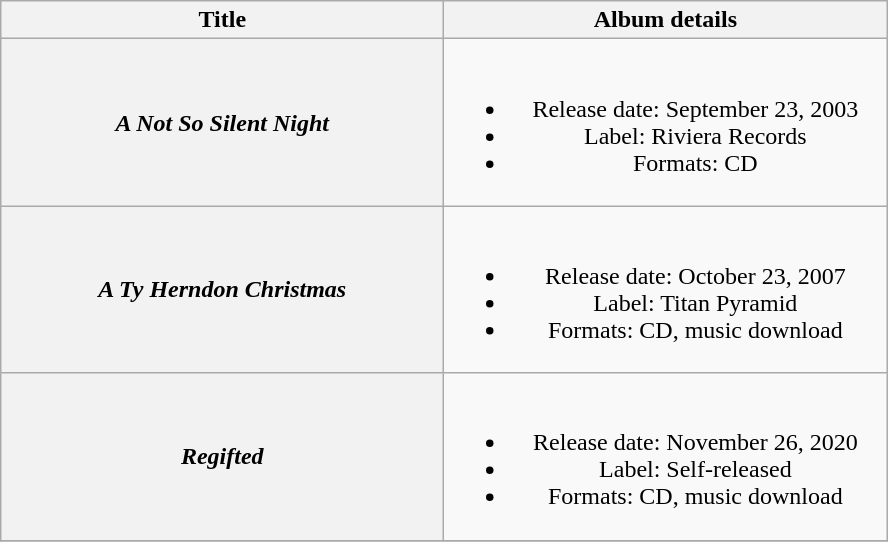<table class="wikitable plainrowheaders" style="text-align:center;">
<tr>
<th style="width:18em;">Title</th>
<th style="width:18em;">Album details</th>
</tr>
<tr>
<th scope="row"><em>A Not So Silent Night</em></th>
<td><br><ul><li>Release date: September 23, 2003</li><li>Label: Riviera Records</li><li>Formats: CD</li></ul></td>
</tr>
<tr>
<th scope="row"><em>A Ty Herndon Christmas</em></th>
<td><br><ul><li>Release date: October 23, 2007</li><li>Label: Titan Pyramid</li><li>Formats: CD, music download</li></ul></td>
</tr>
<tr>
<th scope="row"><em>Regifted</em></th>
<td><br><ul><li>Release date: November 26, 2020</li><li>Label: Self-released</li><li>Formats: CD, music download</li></ul></td>
</tr>
<tr>
</tr>
</table>
